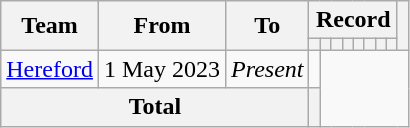<table class=wikitable style="text-align: center;">
<tr>
<th rowspan=2>Team</th>
<th rowspan=2>From</th>
<th rowspan=2>To</th>
<th colspan=8>Record</th>
<th rowspan=2></th>
</tr>
<tr>
<th></th>
<th></th>
<th></th>
<th></th>
<th></th>
<th></th>
<th></th>
<th></th>
</tr>
<tr>
<td align=left><a href='#'>Hereford</a></td>
<td align=left>1 May 2023</td>
<td align=left><em>Present</em><br></td>
<td></td>
</tr>
<tr>
<th colspan=3>Total<br></th>
<th></th>
</tr>
</table>
